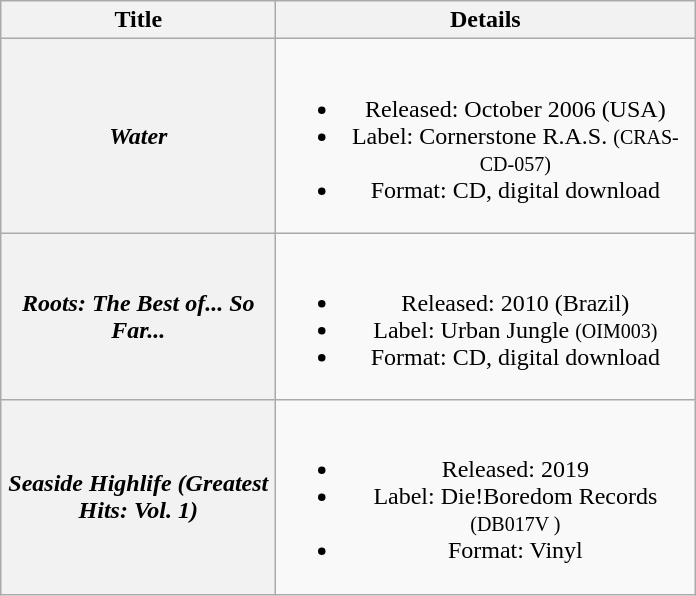<table class="wikitable plainrowheaders" style="text-align:center;" border="1">
<tr>
<th scope="col" rowspan="1" style="width:11em;">Title</th>
<th scope="col" rowspan="1" style="width:17em;">Details</th>
</tr>
<tr>
<th scope="row"><em>Water</em></th>
<td><br><ul><li>Released: October 2006 (USA)</li><li>Label: Cornerstone R.A.S. <small>(CRAS-CD-057)</small></li><li>Format: CD, digital download</li></ul></td>
</tr>
<tr>
<th scope="row"><em>Roots: The Best of... So Far...</em></th>
<td><br><ul><li>Released: 2010 (Brazil)</li><li>Label: Urban Jungle <small>(OIM003)</small></li><li>Format: CD, digital download</li></ul></td>
</tr>
<tr>
<th scope="row"><em>Seaside Highlife (Greatest Hits: Vol. 1)</em></th>
<td><br><ul><li>Released: 2019</li><li>Label: Die!Boredom Records  <small>(DB017V )</small></li><li>Format: Vinyl</li></ul></td>
</tr>
</table>
